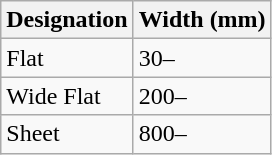<table class="wikitable sortable">
<tr>
<th>Designation</th>
<th>Width (mm)</th>
</tr>
<tr>
<td>Flat</td>
<td>30–</td>
</tr>
<tr>
<td>Wide Flat</td>
<td>200–</td>
</tr>
<tr>
<td>Sheet</td>
<td>800–</td>
</tr>
</table>
